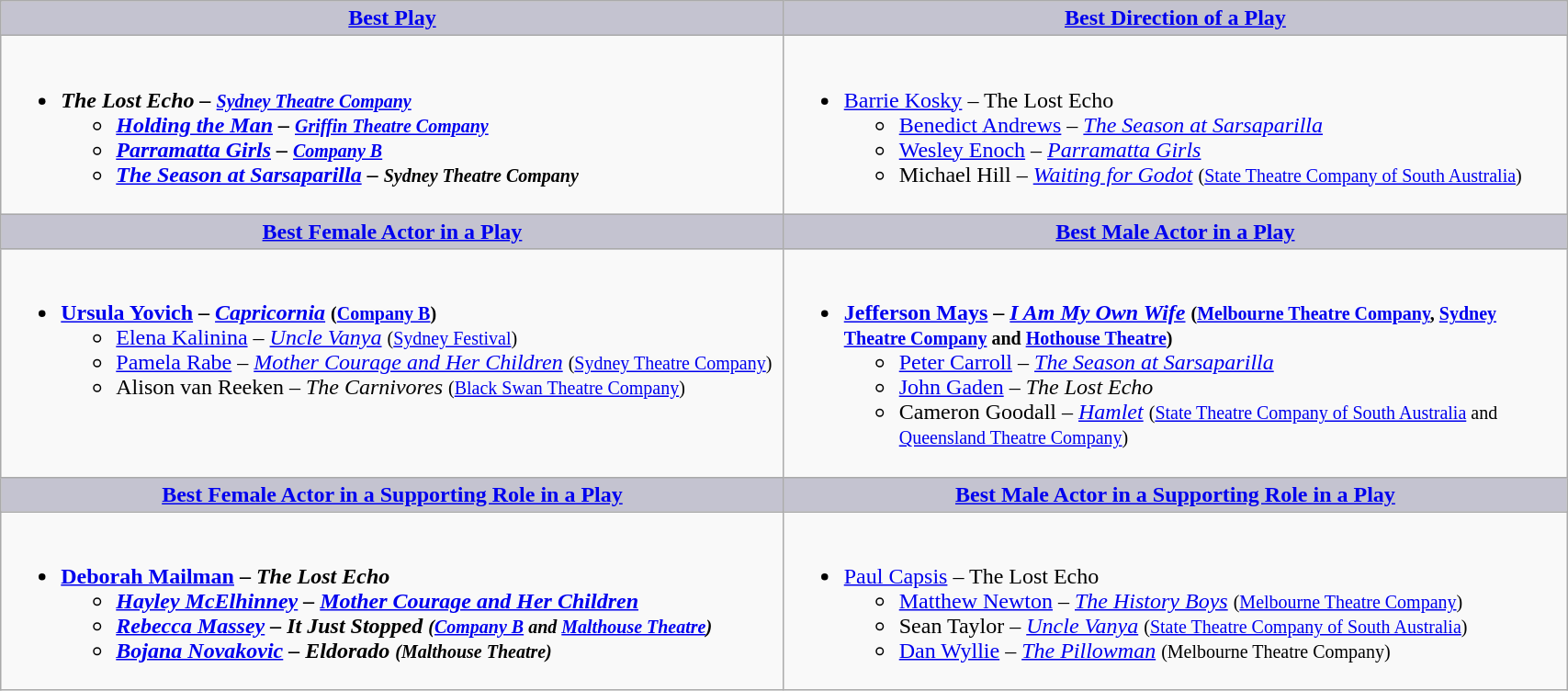<table class=wikitable width="90%" border="1" cellpadding="5" cellspacing="0" align="centre">
<tr>
<th style="background:#C4C3D0;width:50%"><a href='#'>Best Play</a></th>
<th style="background:#C4C3D0;width:50%"><a href='#'>Best Direction of a Play</a></th>
</tr>
<tr>
<td valign="top"><br><ul><li><strong><em>The Lost Echo<em> – <small><a href='#'>Sydney Theatre Company</a></small><strong><ul><li></em><a href='#'>Holding the Man</a><em> – <small><a href='#'>Griffin Theatre Company</a></small></li><li></em><a href='#'>Parramatta Girls</a><em> – <small><a href='#'>Company B</a></small></li><li></em><a href='#'>The Season at Sarsaparilla</a><em> – <small>Sydney Theatre Company</small></li></ul></li></ul></td>
<td valign="top"><br><ul><li></strong><a href='#'>Barrie Kosky</a> – </em>The Lost Echo</em></strong><ul><li><a href='#'>Benedict Andrews</a> – <em><a href='#'>The Season at Sarsaparilla</a></em></li><li><a href='#'>Wesley Enoch</a> – <em><a href='#'>Parramatta Girls</a></em></li><li>Michael Hill – <em><a href='#'>Waiting for Godot</a></em> <small>(<a href='#'>State Theatre Company of South Australia</a>)</small></li></ul></li></ul></td>
</tr>
<tr>
<th style="background:#C4C3D0;width:50%"><a href='#'>Best Female Actor in a Play</a></th>
<th style="background:#C4C3D0;width:50%"><a href='#'>Best Male Actor in a Play</a></th>
</tr>
<tr>
<td valign="top"><br><ul><li><strong><a href='#'>Ursula Yovich</a> – <em><a href='#'>Capricornia</a></em> <small>(<a href='#'>Company B</a>)</small></strong><ul><li><a href='#'>Elena Kalinina</a> – <em><a href='#'>Uncle Vanya</a></em> <small>(<a href='#'>Sydney Festival</a>)</small></li><li><a href='#'>Pamela Rabe</a> – <em><a href='#'>Mother Courage and Her Children</a></em> <small>(<a href='#'>Sydney Theatre Company</a>)</small></li><li>Alison van Reeken – <em>The Carnivores</em> <small>(<a href='#'>Black Swan Theatre Company</a>)</small></li></ul></li></ul></td>
<td valign="top"><br><ul><li><strong><a href='#'>Jefferson Mays</a> – <em><a href='#'>I Am My Own Wife</a></em> <small>(<a href='#'>Melbourne Theatre Company</a>, <a href='#'>Sydney Theatre Company</a> and <a href='#'>Hothouse Theatre</a>)</small></strong><ul><li><a href='#'>Peter Carroll</a> – <em><a href='#'>The Season at Sarsaparilla</a></em></li><li><a href='#'>John Gaden</a> – <em>The Lost Echo</em></li><li>Cameron Goodall – <em><a href='#'>Hamlet</a></em> <small>(<a href='#'>State Theatre Company of South Australia</a> and <a href='#'>Queensland Theatre Company</a>)</small></li></ul></li></ul></td>
</tr>
<tr>
<th style="background:#C4C3D0;width:50%"><a href='#'>Best Female Actor in a Supporting Role in a Play</a></th>
<th style="background:#C4C3D0;width:50%"><a href='#'>Best Male Actor in a Supporting Role in a Play</a></th>
</tr>
<tr>
<td valign="top"><br><ul><li><strong><a href='#'>Deborah Mailman</a> – <em>The Lost Echo<strong><em><ul><li><a href='#'>Hayley McElhinney</a> – </em><a href='#'>Mother Courage and Her Children</a><em></li><li><a href='#'>Rebecca Massey</a> – </em>It Just Stopped<em> <small>(<a href='#'>Company B</a> and <a href='#'>Malthouse Theatre</a>)</small></li><li><a href='#'>Bojana Novakovic</a> – </em>Eldorado<em> <small>(Malthouse Theatre)</small></li></ul></li></ul></td>
<td valign="top"><br><ul><li></strong><a href='#'>Paul Capsis</a> – </em>The Lost Echo</em></strong><ul><li><a href='#'>Matthew Newton</a> – <em><a href='#'>The History Boys</a></em> <small>(<a href='#'>Melbourne Theatre Company</a>)</small></li><li>Sean Taylor – <em><a href='#'>Uncle Vanya</a></em> <small>(<a href='#'>State Theatre Company of South Australia</a>)</small></li><li><a href='#'>Dan Wyllie</a> – <em><a href='#'>The Pillowman</a></em> <small>(Melbourne Theatre Company)</small></li></ul></li></ul></td>
</tr>
</table>
